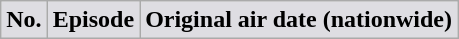<table class="wikitable plainrowheaders">
<tr>
<th style="background:#dedde2">No.</th>
<th style="background:#dedde2">Episode</th>
<th style="background:#dedde2">Original air date (nationwide)<br>

</th>
</tr>
</table>
